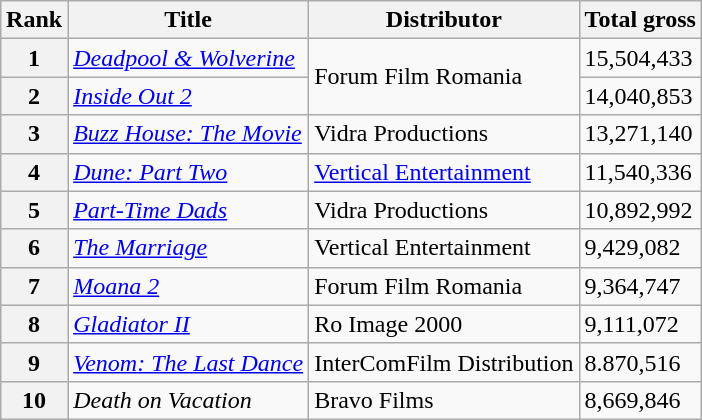<table class="wikitable sortable" style="margin:auto; margin:auto;">
<tr>
<th>Rank</th>
<th>Title</th>
<th>Distributor</th>
<th>Total gross</th>
</tr>
<tr>
<th style="text-align:center;">1</th>
<td><em><a href='#'>Deadpool & Wolverine</a></em></td>
<td rowspan="2">Forum Film Romania</td>
<td>15,504,433</td>
</tr>
<tr>
<th style="text-align:center;">2</th>
<td><em><a href='#'>Inside Out 2</a></em></td>
<td>14,040,853</td>
</tr>
<tr>
<th style="text-align:center;">3</th>
<td><em><a href='#'>Buzz House: The Movie</a></em></td>
<td>Vidra Productions</td>
<td>13,271,140</td>
</tr>
<tr>
<th style="text-align:center;">4</th>
<td><em><a href='#'>Dune: Part Two</a></em></td>
<td><a href='#'>Vertical Entertainment</a></td>
<td>11,540,336</td>
</tr>
<tr>
<th style="text-align:center;">5</th>
<td><em><a href='#'>Part-Time Dads</a></em></td>
<td>Vidra Productions</td>
<td>10,892,992</td>
</tr>
<tr>
<th style="text-align:center;">6</th>
<td><em><a href='#'>The Marriage</a></em></td>
<td>Vertical Entertainment</td>
<td>9,429,082</td>
</tr>
<tr>
<th style="text-align:center;">7</th>
<td><em><a href='#'>Moana 2</a></em></td>
<td>Forum Film Romania</td>
<td>9,364,747</td>
</tr>
<tr>
<th style="text-align:center;">8</th>
<td><em><a href='#'>Gladiator II</a></em></td>
<td>Ro Image 2000</td>
<td>9,111,072</td>
</tr>
<tr>
<th style="text-align:center;">9</th>
<td><em><a href='#'>Venom: The Last Dance</a></em></td>
<td>InterComFilm Distribution</td>
<td>8.870,516</td>
</tr>
<tr>
<th style="text-align:center;">10</th>
<td><em>Death on Vacation</em></td>
<td>Bravo Films</td>
<td>8,669,846</td>
</tr>
</table>
